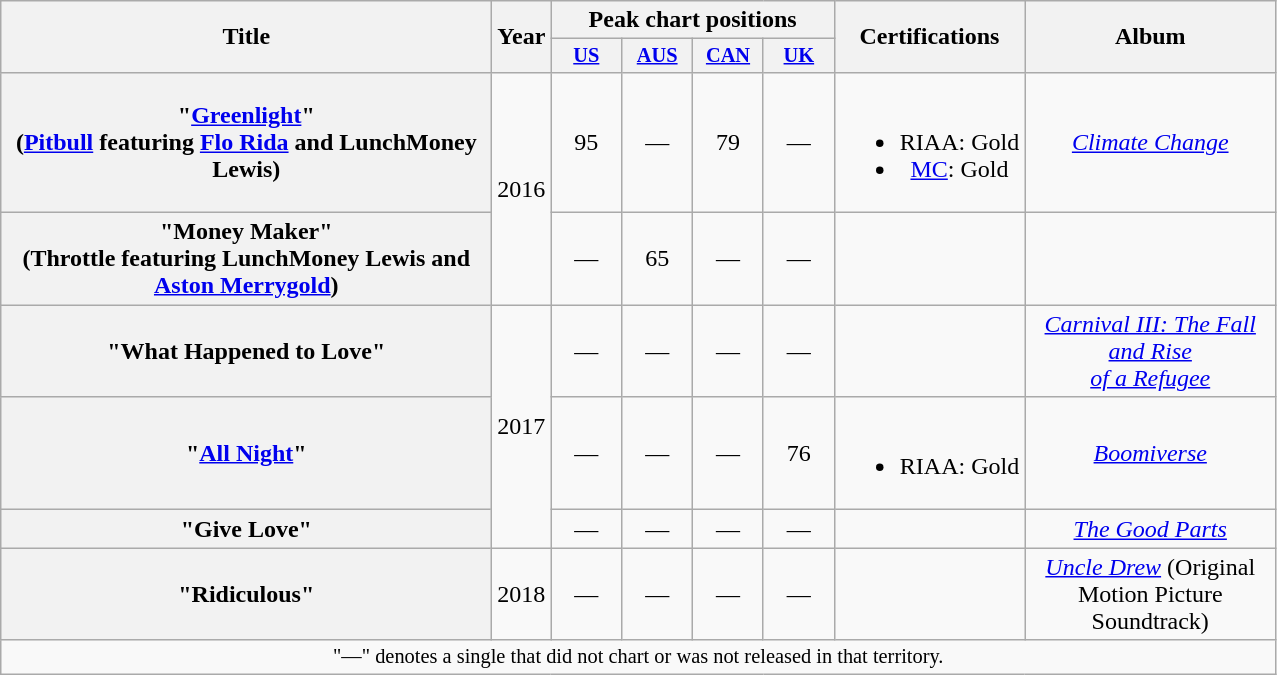<table class="wikitable plainrowheaders" style="text-align:center;">
<tr>
<th scope="col" rowspan="2" style="width:20em;">Title</th>
<th scope="col" rowspan="2" style="width:1em;">Year</th>
<th scope="col" colspan="4">Peak chart positions</th>
<th scope="col" rowspan="2">Certifications</th>
<th scope="col" rowspan="2" style="width:10em;">Album</th>
</tr>
<tr>
<th scope="col" style="width:3em;font-size:85%;"><a href='#'>US</a></th>
<th scope="col" style="width:3em;font-size:85%;"><a href='#'>AUS</a><br></th>
<th scope="col" style="width:3em;font-size:85%;"><a href='#'>CAN</a></th>
<th scope="col" style="width:3em;font-size:85%;"><a href='#'>UK</a></th>
</tr>
<tr>
<th scope="row">"<a href='#'>Greenlight</a>"<br><span>(<a href='#'>Pitbull</a> featuring <a href='#'>Flo Rida</a> and LunchMoney Lewis)</span></th>
<td rowspan="2">2016</td>
<td>95</td>
<td>—</td>
<td>79</td>
<td>—</td>
<td><br><ul><li>RIAA: Gold</li><li><a href='#'>MC</a>: Gold</li></ul></td>
<td><em><a href='#'>Climate Change</a></em></td>
</tr>
<tr>
<th scope="row">"Money Maker"<br><span>(Throttle featuring LunchMoney Lewis and <a href='#'>Aston Merrygold</a>)</span></th>
<td>—</td>
<td>65</td>
<td>—</td>
<td>—</td>
<td></td>
<td></td>
</tr>
<tr>
<th scope="row">"What Happened to Love"<br></th>
<td rowspan="3">2017</td>
<td>—</td>
<td>—</td>
<td>—</td>
<td>—</td>
<td></td>
<td><em><a href='#'>Carnival III: The Fall and Rise<br>of a Refugee</a></em></td>
</tr>
<tr>
<th scope="row">"<a href='#'>All Night</a>"<br></th>
<td>—</td>
<td>—</td>
<td>—</td>
<td>76</td>
<td><br><ul><li>RIAA: Gold</li></ul></td>
<td><em><a href='#'>Boomiverse</a></em></td>
</tr>
<tr>
<th scope="row">"Give Love"<br></th>
<td>—</td>
<td>—</td>
<td>—</td>
<td>—</td>
<td></td>
<td><em><a href='#'>The Good Parts</a></em></td>
</tr>
<tr>
<th scope="row">"Ridiculous"<br></th>
<td>2018</td>
<td>—</td>
<td>—</td>
<td>—</td>
<td>—</td>
<td></td>
<td><em><a href='#'>Uncle Drew</a></em> (Original Motion Picture Soundtrack)</td>
</tr>
<tr>
<td colspan="8" style="font-size:85%">"—" denotes a single that did not chart or was not released in that territory.</td>
</tr>
</table>
